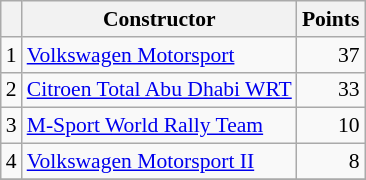<table class="wikitable" style="font-size: 90%;">
<tr>
<th></th>
<th>Constructor</th>
<th>Points</th>
</tr>
<tr>
<td align="center">1</td>
<td> <a href='#'>Volkswagen Motorsport</a></td>
<td align="right">37</td>
</tr>
<tr>
<td align="center">2</td>
<td> <a href='#'>Citroen Total Abu Dhabi WRT</a></td>
<td align="right">33</td>
</tr>
<tr>
<td align="center">3</td>
<td> <a href='#'>M-Sport World Rally Team</a></td>
<td align="right">10</td>
</tr>
<tr>
<td align="center">4</td>
<td> <a href='#'>Volkswagen Motorsport II</a></td>
<td align="right">8</td>
</tr>
<tr>
</tr>
</table>
